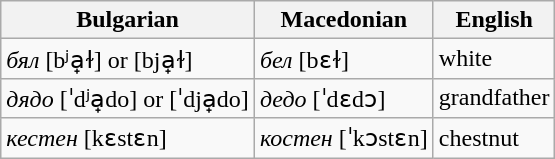<table class="wikitable">
<tr>
<th>Bulgarian</th>
<th>Macedonian</th>
<th>English</th>
</tr>
<tr>
<td><em>бял </em>[bʲa̟ɫ] or [bja̟ɫ]</td>
<td><em>бел </em>[bɛɫ]</td>
<td>white</td>
</tr>
<tr>
<td><em>дядо </em>[ˈdʲa̟do] or [ˈdja̟do]</td>
<td><em>дедо </em>[ˈdɛdɔ]</td>
<td>grandfather</td>
</tr>
<tr>
<td><em>кестен </em>[kɛstɛn]</td>
<td><em>костен </em>[ˈkɔstɛn]</td>
<td>chestnut</td>
</tr>
</table>
